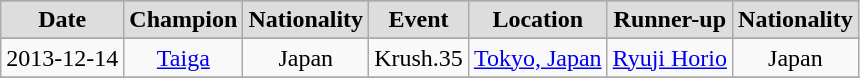<table class="wikitable" style="text-align:center">
<tr>
</tr>
<tr bgcolor="#dddddd">
<td><strong>Date</strong></td>
<td><strong>Champion</strong></td>
<td><strong>Nationality</strong></td>
<td><strong>Event</strong></td>
<td><strong>Location</strong></td>
<td><strong>Runner-up</strong></td>
<td><strong>Nationality</strong></td>
</tr>
<tr>
</tr>
<tr>
<td>2013-12-14</td>
<td><a href='#'>Taiga</a></td>
<td> Japan</td>
<td>Krush.35</td>
<td><a href='#'>Tokyo, Japan</a></td>
<td><a href='#'>Ryuji Horio</a></td>
<td> Japan</td>
</tr>
<tr>
</tr>
</table>
